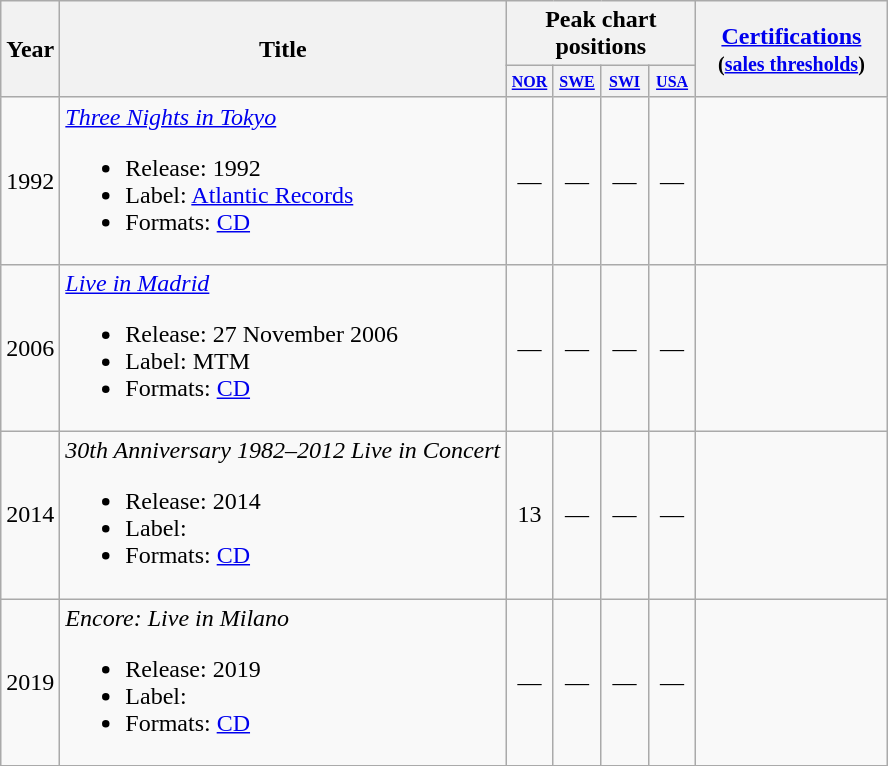<table class="wikitable">
<tr>
<th rowspan="2">Year</th>
<th rowspan="2">Title</th>
<th colspan="4">Peak chart positions</th>
<th rowspan="2" width="120"><a href='#'>Certifications</a><br><small>(<a href='#'>sales thresholds</a>)</small></th>
</tr>
<tr>
<th style="width:2em;font-size:80%"><small><a href='#'>NOR</a></small></th>
<th style="width:2em;font-size:80%"><small><a href='#'>SWE</a></small></th>
<th style="width:2em;font-size:80%"><small><a href='#'>SWI</a></small></th>
<th style="width:2em;font-size:80%"><small><a href='#'>USA</a></small></th>
</tr>
<tr>
<td rowspan="1" align="center">1992</td>
<td><em><a href='#'>Three Nights in Tokyo</a></em><br><ul><li>Release:  1992</li><li>Label: <a href='#'>Atlantic Records</a></li><li>Formats: <a href='#'>CD</a></li></ul></td>
<td align="center">—</td>
<td align="center">—</td>
<td align="center">—</td>
<td align="center">—</td>
<td></td>
</tr>
<tr>
<td rowspan="1" align="center">2006</td>
<td><em><a href='#'>Live in Madrid</a></em><br><ul><li>Release: 27 November 2006</li><li>Label: MTM</li><li>Formats: <a href='#'>CD</a></li></ul></td>
<td align="center">—</td>
<td align="center">—</td>
<td align="center">—</td>
<td align="center">—</td>
<td></td>
</tr>
<tr>
<td rowspan="1" align="center">2014</td>
<td><em>30th Anniversary 1982–2012 Live in Concert</em><br><ul><li>Release:  2014</li><li>Label:</li><li>Formats: <a href='#'>CD</a></li></ul></td>
<td align="center">13</td>
<td align="center">—</td>
<td align="center">—</td>
<td align="center">—</td>
<td></td>
</tr>
<tr>
<td rowspan="1" align="center">2019</td>
<td><em>Encore: Live in Milano</em><br><ul><li>Release:  2019</li><li>Label:</li><li>Formats: <a href='#'>CD</a></li></ul></td>
<td align="center">—</td>
<td align="center">—</td>
<td align="center">—</td>
<td align="center">—</td>
<td></td>
</tr>
<tr>
</tr>
</table>
